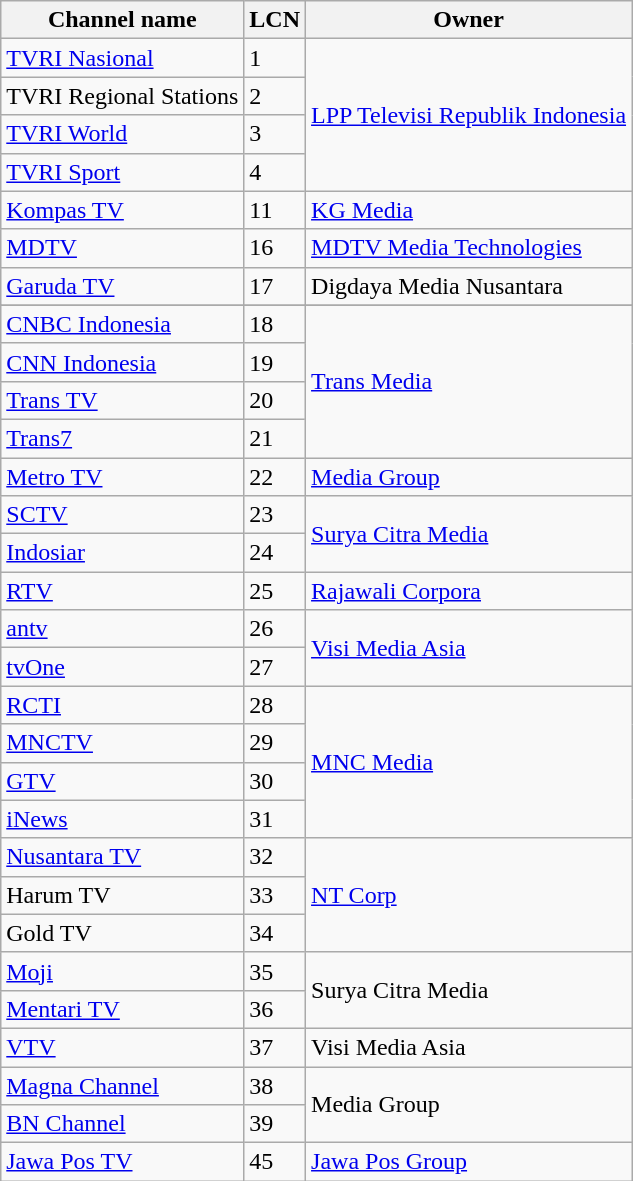<table class="wikitable">
<tr>
<th>Channel name</th>
<th>LCN</th>
<th>Owner</th>
</tr>
<tr>
<td><a href='#'>TVRI Nasional</a></td>
<td>1</td>
<td rowspan="4"><a href='#'>LPP Televisi Republik Indonesia</a></td>
</tr>
<tr>
<td>TVRI Regional Stations</td>
<td>2</td>
</tr>
<tr>
<td><a href='#'>TVRI World</a></td>
<td>3</td>
</tr>
<tr>
<td><a href='#'>TVRI Sport</a></td>
<td>4</td>
</tr>
<tr>
<td><a href='#'>Kompas TV</a></td>
<td>11</td>
<td><a href='#'>KG Media</a></td>
</tr>
<tr>
<td><a href='#'>MDTV</a></td>
<td>16</td>
<td><a href='#'>MDTV Media Technologies </a></td>
</tr>
<tr>
<td><a href='#'>Garuda TV</a></td>
<td>17</td>
<td>Digdaya Media Nusantara</td>
</tr>
<tr>
</tr>
<tr>
<td><a href='#'>CNBC Indonesia</a></td>
<td>18</td>
<td rowspan="4"><a href='#'>Trans Media</a></td>
</tr>
<tr>
<td><a href='#'>CNN Indonesia</a></td>
<td>19</td>
</tr>
<tr>
<td><a href='#'>Trans TV</a></td>
<td>20</td>
</tr>
<tr>
<td><a href='#'>Trans7</a></td>
<td>21</td>
</tr>
<tr>
<td><a href='#'>Metro TV</a></td>
<td>22</td>
<td><a href='#'>Media Group</a></td>
</tr>
<tr>
<td><a href='#'>SCTV</a></td>
<td>23</td>
<td rowspan="2"><a href='#'>Surya Citra Media</a></td>
</tr>
<tr>
<td><a href='#'>Indosiar</a></td>
<td>24</td>
</tr>
<tr>
<td><a href='#'>RTV</a></td>
<td>25</td>
<td><a href='#'>Rajawali Corpora</a></td>
</tr>
<tr>
<td><a href='#'>antv</a></td>
<td>26</td>
<td rowspan="2"><a href='#'>Visi Media Asia</a></td>
</tr>
<tr>
<td><a href='#'>tvOne</a></td>
<td>27</td>
</tr>
<tr>
<td><a href='#'>RCTI</a></td>
<td>28</td>
<td rowspan="4"><a href='#'>MNC Media</a></td>
</tr>
<tr>
<td><a href='#'>MNCTV</a></td>
<td>29</td>
</tr>
<tr>
<td><a href='#'>GTV</a></td>
<td>30</td>
</tr>
<tr>
<td><a href='#'>iNews</a></td>
<td>31</td>
</tr>
<tr>
<td><a href='#'>Nusantara TV</a></td>
<td>32</td>
<td rowspan="3"><a href='#'>NT Corp</a></td>
</tr>
<tr>
<td>Harum TV</td>
<td>33</td>
</tr>
<tr>
<td>Gold TV</td>
<td>34</td>
</tr>
<tr>
<td><a href='#'>Moji</a></td>
<td>35</td>
<td rowspan="2">Surya Citra Media</td>
</tr>
<tr>
<td><a href='#'>Mentari TV</a></td>
<td>36</td>
</tr>
<tr>
<td><a href='#'>VTV</a></td>
<td>37</td>
<td>Visi Media Asia</td>
</tr>
<tr>
<td><a href='#'>Magna Channel</a></td>
<td>38</td>
<td rowspan="2">Media Group</td>
</tr>
<tr>
<td><a href='#'>BN Channel</a></td>
<td>39</td>
</tr>
<tr>
<td><a href='#'>Jawa Pos TV</a></td>
<td>45</td>
<td><a href='#'>Jawa Pos Group</a></td>
</tr>
</table>
